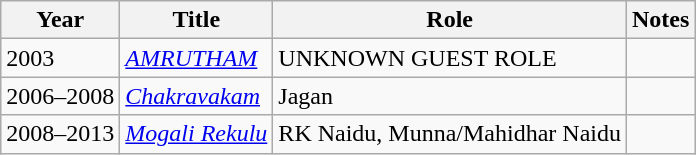<table class="wikitable">
<tr>
<th>Year</th>
<th>Title</th>
<th>Role</th>
<th>Notes</th>
</tr>
<tr>
<td>2003</td>
<td><em><a href='#'>AMRUTHAM</a></em></td>
<td>UNKNOWN GUEST ROLE</td>
<td></td>
</tr>
<tr>
<td>2006–2008</td>
<td><em><a href='#'>Chakravakam</a></em></td>
<td>Jagan</td>
<td></td>
</tr>
<tr>
<td>2008–2013</td>
<td><em><a href='#'>Mogali Rekulu</a></em></td>
<td>RK Naidu, Munna/Mahidhar Naidu</td>
<td></td>
</tr>
</table>
